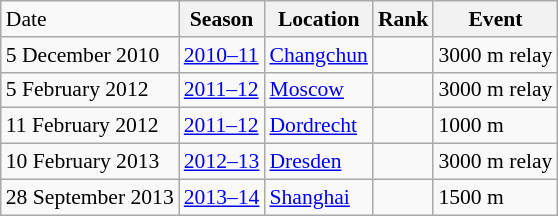<table class="wikitable sortable" style="font-size:90%" style="text-align:center">
<tr>
<td>Date</td>
<th>Season</th>
<th>Location</th>
<th>Rank</th>
<th>Event</th>
</tr>
<tr>
<td>5 December 2010</td>
<td><a href='#'>2010–11</a></td>
<td><a href='#'>Changchun</a></td>
<td></td>
<td>3000 m relay</td>
</tr>
<tr>
<td>5 February 2012</td>
<td><a href='#'>2011–12</a></td>
<td><a href='#'>Moscow</a></td>
<td></td>
<td>3000 m relay</td>
</tr>
<tr>
<td>11 February 2012</td>
<td><a href='#'>2011–12</a></td>
<td><a href='#'>Dordrecht</a></td>
<td></td>
<td>1000 m</td>
</tr>
<tr>
<td>10 February 2013</td>
<td><a href='#'>2012–13</a></td>
<td><a href='#'>Dresden</a></td>
<td></td>
<td>3000 m relay</td>
</tr>
<tr>
<td>28 September 2013</td>
<td><a href='#'>2013–14</a></td>
<td><a href='#'>Shanghai</a></td>
<td></td>
<td>1500 m</td>
</tr>
</table>
